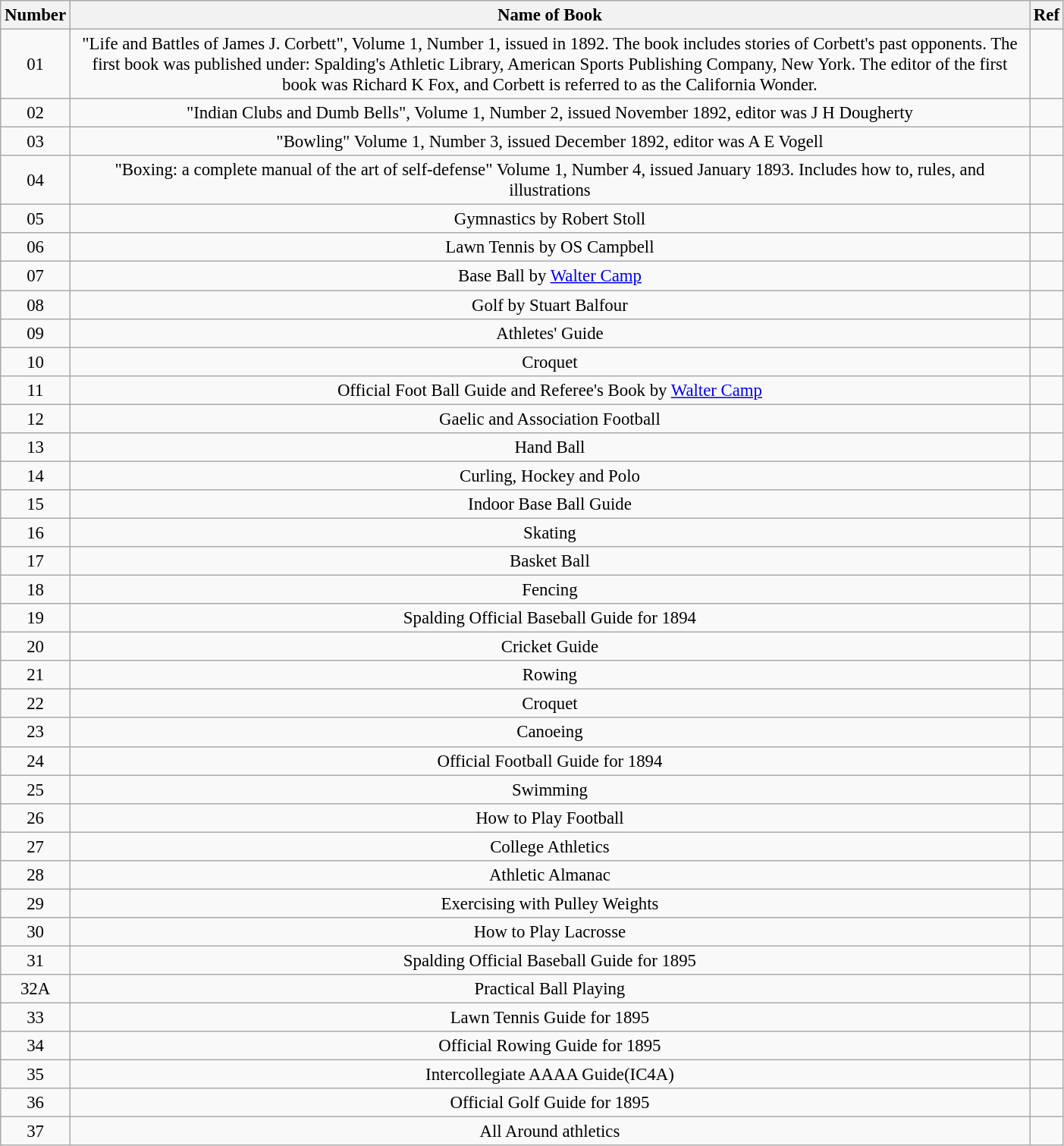<table class="wikitable" style="text-align:center; font-size:95%; width:74%;">
<tr>
<th>Number</th>
<th>Name of Book</th>
<th>Ref</th>
</tr>
<tr>
<td>01</td>
<td>"Life and Battles of James J. Corbett", Volume 1, Number 1, issued in 1892. The book includes stories of Corbett's past opponents. The first book was published under: Spalding's Athletic Library, American Sports Publishing Company, New York. The editor of the first book was Richard K Fox, and Corbett is referred to as the California Wonder.</td>
<td></td>
</tr>
<tr>
<td>02</td>
<td>"Indian Clubs and Dumb Bells", Volume 1, Number 2, issued November 1892, editor was J H Dougherty</td>
<td></td>
</tr>
<tr>
<td>03</td>
<td>"Bowling" Volume 1, Number 3, issued December 1892, editor was A E Vogell</td>
<td></td>
</tr>
<tr>
<td>04</td>
<td>"Boxing: a complete manual of the art of self-defense" Volume 1, Number 4, issued January 1893.  Includes how to, rules, and illustrations</td>
<td></td>
</tr>
<tr>
<td>05</td>
<td>Gymnastics by Robert Stoll</td>
<td></td>
</tr>
<tr>
<td>06</td>
<td>Lawn Tennis by OS Campbell</td>
<td></td>
</tr>
<tr>
<td>07</td>
<td>Base Ball by <a href='#'>Walter Camp</a></td>
<td></td>
</tr>
<tr>
<td>08</td>
<td>Golf by Stuart Balfour</td>
<td></td>
</tr>
<tr>
<td>09</td>
<td>Athletes' Guide</td>
<td></td>
</tr>
<tr>
<td>10</td>
<td>Croquet</td>
<td></td>
</tr>
<tr>
<td>11</td>
<td>Official Foot Ball Guide and Referee's Book by <a href='#'>Walter Camp</a></td>
<td></td>
</tr>
<tr>
<td>12</td>
<td>Gaelic and Association Football</td>
<td></td>
</tr>
<tr>
<td>13</td>
<td>Hand Ball</td>
<td></td>
</tr>
<tr>
<td>14</td>
<td>Curling, Hockey and Polo</td>
<td></td>
</tr>
<tr>
<td>15</td>
<td>Indoor Base Ball Guide</td>
<td></td>
</tr>
<tr>
<td>16</td>
<td>Skating</td>
<td></td>
</tr>
<tr>
<td>17</td>
<td>Basket Ball</td>
<td></td>
</tr>
<tr>
<td>18</td>
<td>Fencing</td>
<td></td>
</tr>
<tr>
<td>19</td>
<td>Spalding Official Baseball Guide for 1894</td>
<td></td>
</tr>
<tr>
<td>20</td>
<td>Cricket Guide</td>
<td></td>
</tr>
<tr>
<td>21</td>
<td>Rowing</td>
<td></td>
</tr>
<tr>
<td>22</td>
<td>Croquet</td>
<td></td>
</tr>
<tr>
<td>23</td>
<td>Canoeing</td>
<td></td>
</tr>
<tr>
<td>24</td>
<td>Official Football Guide for 1894</td>
<td></td>
</tr>
<tr>
<td>25</td>
<td>Swimming</td>
<td></td>
</tr>
<tr>
<td>26</td>
<td>How to Play Football</td>
<td></td>
</tr>
<tr>
<td>27</td>
<td>College Athletics</td>
<td></td>
</tr>
<tr>
<td>28</td>
<td>Athletic Almanac</td>
<td></td>
</tr>
<tr>
<td>29</td>
<td>Exercising with Pulley Weights</td>
<td></td>
</tr>
<tr>
<td>30</td>
<td>How to Play Lacrosse</td>
<td></td>
</tr>
<tr>
<td>31</td>
<td>Spalding Official Baseball Guide for 1895</td>
<td></td>
</tr>
<tr>
<td>32A</td>
<td>Practical Ball Playing</td>
<td></td>
</tr>
<tr>
<td>33</td>
<td>Lawn Tennis Guide for 1895</td>
<td></td>
</tr>
<tr>
<td>34</td>
<td>Official Rowing Guide for 1895</td>
<td></td>
</tr>
<tr>
<td>35</td>
<td>Intercollegiate AAAA Guide(IC4A)</td>
<td></td>
</tr>
<tr>
<td>36</td>
<td>Official Golf Guide for 1895</td>
<td></td>
</tr>
<tr>
<td>37</td>
<td>All Around athletics</td>
<td></td>
</tr>
</table>
